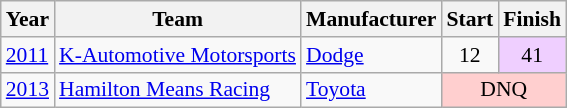<table class="wikitable" style="font-size: 90%;">
<tr>
<th>Year</th>
<th>Team</th>
<th>Manufacturer</th>
<th>Start</th>
<th>Finish</th>
</tr>
<tr>
<td><a href='#'>2011</a></td>
<td><a href='#'>K-Automotive Motorsports</a></td>
<td><a href='#'>Dodge</a></td>
<td align=center>12</td>
<td align=center style="background:#EFCFFF;">41</td>
</tr>
<tr>
<td><a href='#'>2013</a></td>
<td><a href='#'>Hamilton Means Racing</a></td>
<td><a href='#'>Toyota</a></td>
<td align=center colspan=2 style="background:#FFCFCF;">DNQ</td>
</tr>
</table>
